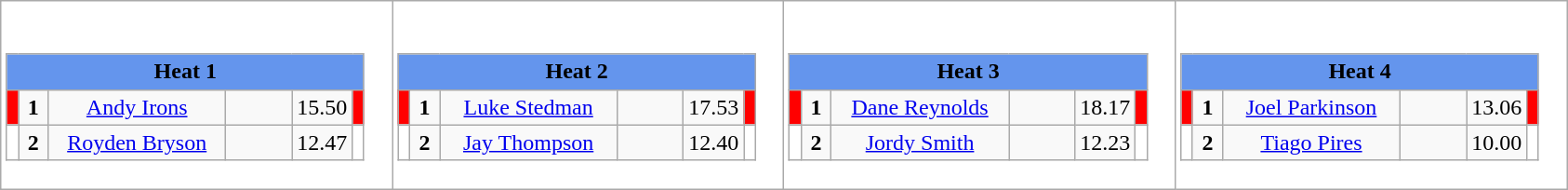<table class="wikitable" style="background:#FFFFFF;">
<tr>
<td><div><br><table class="wikitable">
<tr>
<td colspan=6 align="center" style="background:#6495ED;"><strong>Heat 1</strong></td>
</tr>
<tr>
<td width=01px style="background:#FF0000;"></td>
<td width=14px align="center"><strong>1</strong></td>
<td width=120px align="center"><a href='#'>Andy Irons</a></td>
<td width=40px align="center"></td>
<td width=20px align="center">15.50</td>
<td width=01px style="background:#FF0000;"></td>
</tr>
<tr>
<td width=01px style="background:#FFFFFF;"></td>
<td width=14px align="center"><strong>2</strong></td>
<td width=120px align="center"><a href='#'>Royden Bryson</a></td>
<td width=40px align="center"></td>
<td width=20px align="center">12.47</td>
<td width=01px style="background:#FFFFFF;"></td>
</tr>
</table>
</div></td>
<td><div><br><table class="wikitable">
<tr>
<td colspan=6 align="center" style="background:#6495ED;"><strong>Heat 2</strong></td>
</tr>
<tr>
<td width=01px style="background:#FF0000;"></td>
<td width=14px align="center"><strong>1</strong></td>
<td width=120px align="center"><a href='#'>Luke Stedman</a></td>
<td width=40px align="center"></td>
<td width=20px align="center">17.53</td>
<td width=01px style="background:#FF0000;"></td>
</tr>
<tr>
<td width=01px style="background:#FFFFFF;"></td>
<td width=14px align="center"><strong>2</strong></td>
<td width=120px align="center"><a href='#'>Jay Thompson</a></td>
<td width=40px align="center"></td>
<td width=20px align="center">12.40</td>
<td width=01px style="background:#FFFFFF;"></td>
</tr>
</table>
</div></td>
<td><div><br><table class="wikitable">
<tr>
<td colspan=6 align="center" style="background:#6495ED;"><strong>Heat 3</strong></td>
</tr>
<tr>
<td width=01px style="background:#FF0000;"></td>
<td width=14px align="center"><strong>1</strong></td>
<td width=120px align="center"><a href='#'>Dane Reynolds</a></td>
<td width=40px align="center"></td>
<td width=20px align="center">18.17</td>
<td width=01px style="background:#FF0000;"></td>
</tr>
<tr>
<td width=01px style="background:#FFFFFF;"></td>
<td width=14px align="center"><strong>2</strong></td>
<td width=120px align="center"><a href='#'>Jordy Smith</a></td>
<td width=40px align="center"></td>
<td width=20px align="center">12.23</td>
<td width=01px style="background:#FFFFFF;"></td>
</tr>
</table>
</div></td>
<td><div><br><table class="wikitable">
<tr>
<td colspan=6 align="center" style="background:#6495ED;"><strong>Heat 4</strong></td>
</tr>
<tr>
<td width=01px style="background:#FF0000;"></td>
<td width=14px align="center"><strong>1</strong></td>
<td width=120px align="center"><a href='#'>Joel Parkinson</a></td>
<td width=40px align="center"></td>
<td width=20px align="center">13.06</td>
<td width=01px style="background:#FF0000;"></td>
</tr>
<tr>
<td width=01px style="background:#FFFFFF;"></td>
<td width=14px align="center"><strong>2</strong></td>
<td width=120px align="center"><a href='#'>Tiago Pires</a></td>
<td width=40px align="center"></td>
<td width=20px align="center">10.00</td>
<td width=01px style="background:#FFFFFF;"></td>
</tr>
</table>
</div></td>
</tr>
</table>
